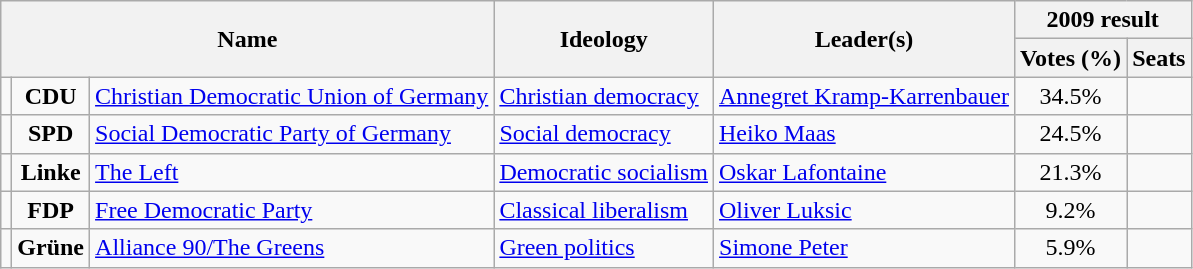<table class="wikitable">
<tr>
<th rowspan=2 colspan=3>Name</th>
<th rowspan=2>Ideology</th>
<th rowspan=2>Leader(s)</th>
<th colspan=2>2009 result</th>
</tr>
<tr>
<th>Votes (%)</th>
<th>Seats</th>
</tr>
<tr>
<td bgcolor=></td>
<td align=center><strong>CDU</strong></td>
<td><a href='#'>Christian Democratic Union of Germany</a><br></td>
<td><a href='#'>Christian democracy</a></td>
<td><a href='#'>Annegret Kramp-Karrenbauer</a></td>
<td align=center>34.5%</td>
<td></td>
</tr>
<tr>
<td bgcolor=></td>
<td align=center><strong>SPD</strong></td>
<td><a href='#'>Social Democratic Party of Germany</a><br></td>
<td><a href='#'>Social democracy</a></td>
<td><a href='#'>Heiko Maas</a></td>
<td align=center>24.5%</td>
<td></td>
</tr>
<tr>
<td bgcolor=></td>
<td align=center><strong>Linke</strong></td>
<td><a href='#'>The Left</a><br></td>
<td><a href='#'>Democratic socialism</a></td>
<td><a href='#'>Oskar Lafontaine</a></td>
<td align=center>21.3%</td>
<td></td>
</tr>
<tr>
<td bgcolor=></td>
<td align=center><strong>FDP</strong></td>
<td><a href='#'>Free Democratic Party</a><br></td>
<td><a href='#'>Classical liberalism</a></td>
<td><a href='#'>Oliver Luksic</a></td>
<td align=center>9.2%</td>
<td></td>
</tr>
<tr>
<td bgcolor=></td>
<td align=center><strong>Grüne</strong></td>
<td><a href='#'>Alliance 90/The Greens</a><br></td>
<td><a href='#'>Green politics</a></td>
<td><a href='#'>Simone Peter</a></td>
<td align=center>5.9%</td>
<td></td>
</tr>
</table>
